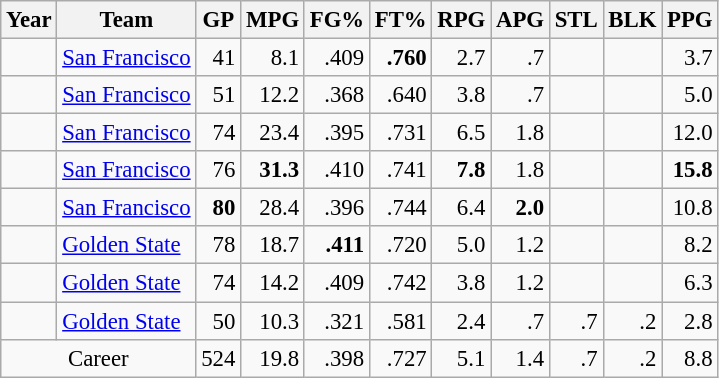<table class="wikitable sortable" style="font-size:95%; text-align:right;">
<tr>
<th>Year</th>
<th>Team</th>
<th>GP</th>
<th>MPG</th>
<th>FG%</th>
<th>FT%</th>
<th>RPG</th>
<th>APG</th>
<th>STL</th>
<th>BLK</th>
<th>PPG</th>
</tr>
<tr>
<td style="text-align:left;"></td>
<td style="text-align:left;"><a href='#'>San Francisco</a></td>
<td>41</td>
<td>8.1</td>
<td>.409</td>
<td><strong>.760</strong></td>
<td>2.7</td>
<td>.7</td>
<td></td>
<td></td>
<td>3.7</td>
</tr>
<tr>
<td style="text-align:left;"></td>
<td style="text-align:left;"><a href='#'>San Francisco</a></td>
<td>51</td>
<td>12.2</td>
<td>.368</td>
<td>.640</td>
<td>3.8</td>
<td>.7</td>
<td></td>
<td></td>
<td>5.0</td>
</tr>
<tr>
<td style="text-align:left;"></td>
<td style="text-align:left;"><a href='#'>San Francisco</a></td>
<td>74</td>
<td>23.4</td>
<td>.395</td>
<td>.731</td>
<td>6.5</td>
<td>1.8</td>
<td></td>
<td></td>
<td>12.0</td>
</tr>
<tr>
<td style="text-align:left;"></td>
<td style="text-align:left;"><a href='#'>San Francisco</a></td>
<td>76</td>
<td><strong>31.3</strong></td>
<td>.410</td>
<td>.741</td>
<td><strong>7.8</strong></td>
<td>1.8</td>
<td></td>
<td></td>
<td><strong>15.8</strong></td>
</tr>
<tr>
<td style="text-align:left;"></td>
<td style="text-align:left;"><a href='#'>San Francisco</a></td>
<td><strong>80</strong></td>
<td>28.4</td>
<td>.396</td>
<td>.744</td>
<td>6.4</td>
<td><strong>2.0</strong></td>
<td></td>
<td></td>
<td>10.8</td>
</tr>
<tr>
<td style="text-align:left;"></td>
<td style="text-align:left;"><a href='#'>Golden State</a></td>
<td>78</td>
<td>18.7</td>
<td><strong>.411</strong></td>
<td>.720</td>
<td>5.0</td>
<td>1.2</td>
<td></td>
<td></td>
<td>8.2</td>
</tr>
<tr>
<td style="text-align:left;"></td>
<td style="text-align:left;"><a href='#'>Golden State</a></td>
<td>74</td>
<td>14.2</td>
<td>.409</td>
<td>.742</td>
<td>3.8</td>
<td>1.2</td>
<td></td>
<td></td>
<td>6.3</td>
</tr>
<tr>
<td style="text-align:left;"></td>
<td style="text-align:left;"><a href='#'>Golden State</a></td>
<td>50</td>
<td>10.3</td>
<td>.321</td>
<td>.581</td>
<td>2.4</td>
<td>.7</td>
<td>.7</td>
<td>.2</td>
<td>2.8</td>
</tr>
<tr class="sortbottom">
<td style="text-align:center;" colspan="2">Career</td>
<td>524</td>
<td>19.8</td>
<td>.398</td>
<td>.727</td>
<td>5.1</td>
<td>1.4</td>
<td>.7</td>
<td>.2</td>
<td>8.8</td>
</tr>
</table>
